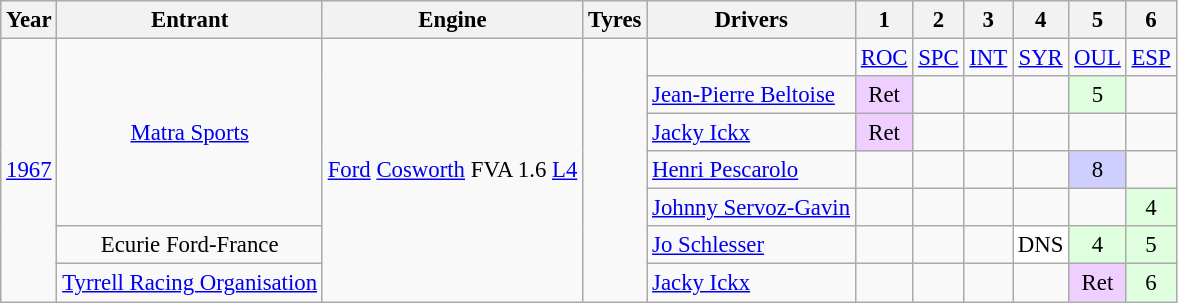<table class="wikitable" style="text-align:center; font-size:95%">
<tr>
<th>Year</th>
<th>Entrant</th>
<th>Engine</th>
<th>Tyres</th>
<th>Drivers</th>
<th>1</th>
<th>2</th>
<th>3</th>
<th>4</th>
<th>5</th>
<th>6</th>
</tr>
<tr>
<td rowspan=7><a href='#'>1967</a></td>
<td rowspan=5><a href='#'>Matra Sports</a></td>
<td rowspan=7><a href='#'>Ford</a> <a href='#'>Cosworth</a> FVA 1.6 <a href='#'>L4</a></td>
<td rowspan=7></td>
<td></td>
<td><a href='#'>ROC</a></td>
<td><a href='#'>SPC</a></td>
<td><a href='#'>INT</a></td>
<td><a href='#'>SYR</a></td>
<td><a href='#'>OUL</a></td>
<td><a href='#'>ESP</a></td>
</tr>
<tr>
<td align="left"><a href='#'>Jean-Pierre Beltoise</a></td>
<td style="background:#EFCFFF;">Ret</td>
<td></td>
<td></td>
<td></td>
<td style="background:#DFFFDF;">5</td>
<td></td>
</tr>
<tr>
<td align="left"><a href='#'>Jacky Ickx</a></td>
<td style="background:#EFCFFF;">Ret</td>
<td></td>
<td></td>
<td></td>
<td></td>
<td></td>
</tr>
<tr>
<td align="left"><a href='#'>Henri Pescarolo</a></td>
<td></td>
<td></td>
<td></td>
<td></td>
<td style="background:#CFCFFF;">8</td>
<td></td>
</tr>
<tr>
<td align="left"><a href='#'>Johnny Servoz-Gavin</a></td>
<td></td>
<td></td>
<td></td>
<td></td>
<td></td>
<td style="background:#DFFFDF;">4</td>
</tr>
<tr>
<td>Ecurie Ford-France</td>
<td align="left"><a href='#'>Jo Schlesser</a></td>
<td></td>
<td></td>
<td></td>
<td style="background:#FFFFFF;">DNS</td>
<td style="background:#DFFFDF;">4</td>
<td style="background:#DFFFDF;">5</td>
</tr>
<tr>
<td><a href='#'>Tyrrell Racing Organisation</a></td>
<td align="left"><a href='#'>Jacky Ickx</a></td>
<td></td>
<td></td>
<td></td>
<td></td>
<td style="background:#EFCFFF;">Ret</td>
<td style="background:#DFFFDF;">6</td>
</tr>
</table>
